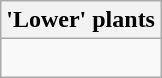<table class="wikitable collapsible collapsed">
<tr>
<th>'Lower' plants</th>
</tr>
<tr>
<td><br></td>
</tr>
</table>
